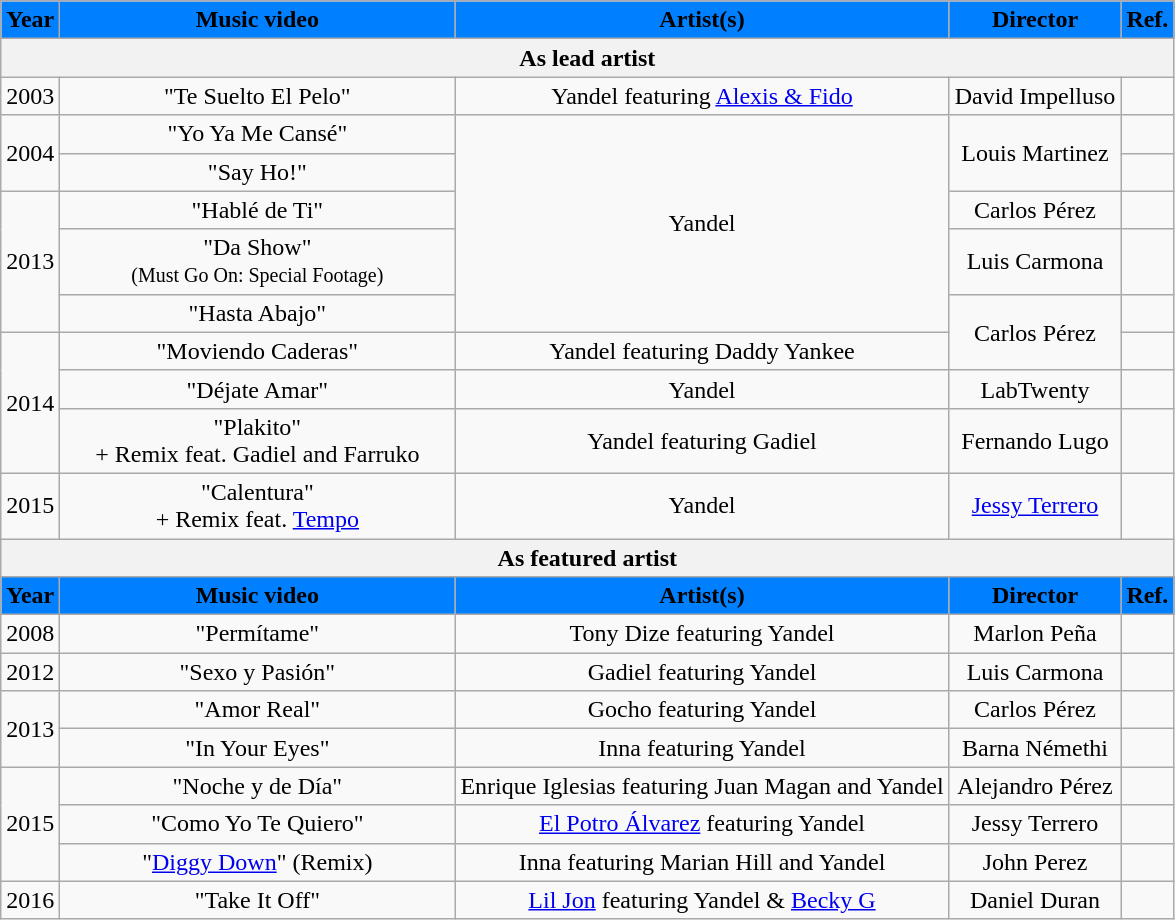<table class="wikitable plainrowheaders" style="text-align:center;">
<tr>
<th scope="col" style="background-color:#007FFF">Year</th>
<th scope="col" style="width:16em;background-color:#007FFF">Music video</th>
<th scope="col" style="background-color:#007FFF">Artist(s)</th>
<th scope="col" style="background-color:#007FFF">Director</th>
<th scope="col" style="background-color:#007FFF">Ref.</th>
</tr>
<tr>
<th scope="col" colspan="5">As lead artist</th>
</tr>
<tr>
<td>2003</td>
<td>"Te Suelto El Pelo"</td>
<td>Yandel featuring <a href='#'>Alexis & Fido</a></td>
<td>David Impelluso</td>
<td align=center></td>
</tr>
<tr>
<td rowspan="2">2004</td>
<td>"Yo Ya Me Cansé"</td>
<td rowspan="5">Yandel</td>
<td rowspan="2">Louis Martinez</td>
<td align=center></td>
</tr>
<tr>
<td>"Say Ho!"</td>
<td align=center></td>
</tr>
<tr>
<td rowspan="3">2013</td>
<td>"Hablé de Ti"</td>
<td>Carlos Pérez</td>
<td align=center></td>
</tr>
<tr>
<td>"Da Show" <br><small>(Must Go On: Special Footage)</small></td>
<td>Luis Carmona</td>
<td align=center></td>
</tr>
<tr>
<td>"Hasta Abajo"</td>
<td rowspan="2">Carlos Pérez</td>
<td align=center></td>
</tr>
<tr>
<td rowspan="3">2014</td>
<td>"Moviendo Caderas"</td>
<td>Yandel featuring Daddy Yankee</td>
<td align=center></td>
</tr>
<tr>
<td>"Déjate Amar"</td>
<td>Yandel</td>
<td>LabTwenty</td>
<td align=center></td>
</tr>
<tr>
<td>"Plakito" <br>+ Remix feat. Gadiel and Farruko</td>
<td>Yandel featuring Gadiel</td>
<td>Fernando Lugo</td>
<td align=center><br></td>
</tr>
<tr>
<td>2015</td>
<td>"Calentura" <br>+ Remix feat. <a href='#'>Tempo</a></td>
<td>Yandel</td>
<td><a href='#'>Jessy Terrero</a></td>
<td align=center><br></td>
</tr>
<tr>
<th scope="col" colspan="5">As featured artist</th>
</tr>
<tr>
<th scope="col" style="background-color:#007FFF">Year</th>
<th scope="col" style="width:16em;background-color:#007FFF">Music video</th>
<th scope="col" style="background-color:#007FFF">Artist(s)</th>
<th scope="col" style="background-color:#007FFF">Director</th>
<th scope="col" style="background-color:#007FFF">Ref.</th>
</tr>
<tr>
<td>2008</td>
<td>"Permítame"</td>
<td>Tony Dize featuring Yandel</td>
<td>Marlon Peña</td>
<td align=center></td>
</tr>
<tr>
<td>2012</td>
<td>"Sexo y Pasión"</td>
<td>Gadiel featuring Yandel</td>
<td>Luis Carmona</td>
<td align=center></td>
</tr>
<tr>
<td rowspan="2">2013</td>
<td>"Amor Real"</td>
<td>Gocho featuring Yandel</td>
<td>Carlos Pérez</td>
<td align=center></td>
</tr>
<tr>
<td>"In Your Eyes"</td>
<td>Inna featuring Yandel</td>
<td>Barna Némethi</td>
<td align=center></td>
</tr>
<tr>
<td rowspan="3">2015</td>
<td>"Noche y de Día"</td>
<td>Enrique Iglesias featuring Juan Magan and Yandel</td>
<td>Alejandro Pérez</td>
<td align=center></td>
</tr>
<tr>
<td>"Como Yo Te Quiero"</td>
<td><a href='#'>El Potro Álvarez</a> featuring Yandel</td>
<td>Jessy Terrero</td>
<td align=center></td>
</tr>
<tr>
<td>"<a href='#'>Diggy Down</a>" (Remix)</td>
<td>Inna featuring Marian Hill and Yandel</td>
<td>John Perez</td>
<td align=center></td>
</tr>
<tr>
<td>2016</td>
<td>"Take It Off"</td>
<td><a href='#'>Lil Jon</a> featuring Yandel & <a href='#'>Becky G</a></td>
<td>Daniel Duran</td>
<td></td>
</tr>
</table>
